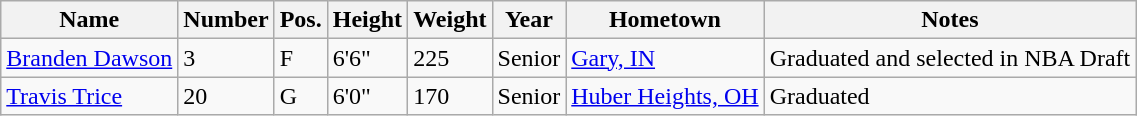<table class="wikitable sortable" border="1">
<tr>
<th>Name</th>
<th>Number</th>
<th>Pos.</th>
<th>Height</th>
<th>Weight</th>
<th>Year</th>
<th>Hometown</th>
<th class="unsortable">Notes</th>
</tr>
<tr>
<td><a href='#'>Branden Dawson</a></td>
<td>3</td>
<td>F</td>
<td>6'6"</td>
<td>225</td>
<td>Senior</td>
<td><a href='#'>Gary, IN</a></td>
<td>Graduated and selected in NBA Draft</td>
</tr>
<tr>
<td><a href='#'>Travis Trice</a></td>
<td>20</td>
<td>G</td>
<td>6'0"</td>
<td>170</td>
<td>Senior</td>
<td><a href='#'>Huber Heights, OH</a></td>
<td>Graduated</td>
</tr>
</table>
